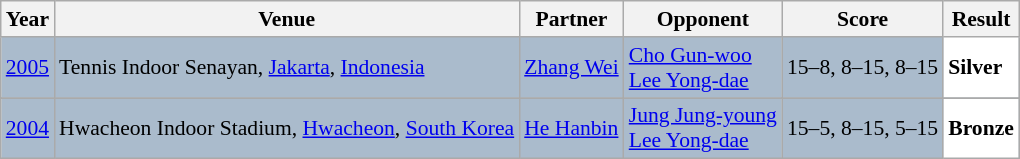<table class="sortable wikitable" style="font-size: 90%;">
<tr>
<th>Year</th>
<th>Venue</th>
<th>Partner</th>
<th>Opponent</th>
<th>Score</th>
<th>Result</th>
</tr>
<tr style="background:#AABBCC">
<td align="center"><a href='#'>2005</a></td>
<td align="left">Tennis Indoor Senayan, <a href='#'>Jakarta</a>, <a href='#'>Indonesia</a></td>
<td align="left"> <a href='#'>Zhang Wei</a></td>
<td align="left"> <a href='#'>Cho Gun-woo</a> <br>  <a href='#'>Lee Yong-dae</a></td>
<td align="left">15–8, 8–15, 8–15</td>
<td style="text-align:left; background:white"> <strong>Silver</strong></td>
</tr>
<tr>
</tr>
<tr style="background:#AABBCC">
<td align="center"><a href='#'>2004</a></td>
<td align="left">Hwacheon Indoor Stadium, <a href='#'>Hwacheon</a>, <a href='#'>South Korea</a></td>
<td align="left"> <a href='#'>He Hanbin</a></td>
<td align="left"> <a href='#'>Jung Jung-young</a> <br>  <a href='#'>Lee Yong-dae</a></td>
<td align="left">15–5, 8–15, 5–15</td>
<td style="text-align:left; background:white"> <strong>Bronze</strong></td>
</tr>
</table>
